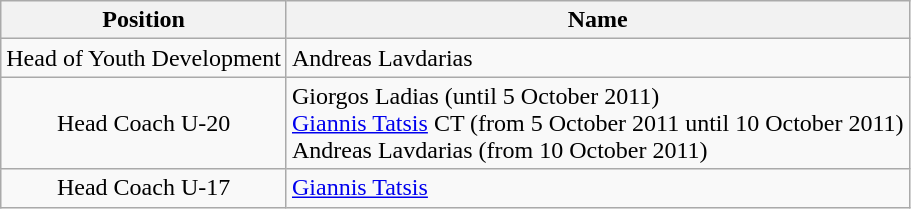<table class="wikitable" style="text-align: center;">
<tr>
<th>Position</th>
<th>Name</th>
</tr>
<tr>
<td>Head of Youth Development</td>
<td style="text-align:left;">Andreas Lavdarias</td>
</tr>
<tr>
<td>Head Coach U-20</td>
<td style="text-align:left;">Giorgos Ladias (until 5 October 2011)<br><a href='#'>Giannis Tatsis</a> CT (from 5 October 2011 until 10 October 2011)<br>Andreas Lavdarias (from 10 October 2011)</td>
</tr>
<tr>
<td>Head Coach U-17</td>
<td style="text-align:left;"><a href='#'>Giannis Tatsis</a></td>
</tr>
</table>
